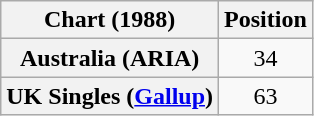<table class="wikitable plainrowheaders" style="text-align:center">
<tr>
<th scope="col">Chart (1988)</th>
<th scope="col">Position</th>
</tr>
<tr>
<th scope="row">Australia (ARIA)</th>
<td>34</td>
</tr>
<tr>
<th scope="row">UK Singles (<a href='#'>Gallup</a>)</th>
<td>63</td>
</tr>
</table>
